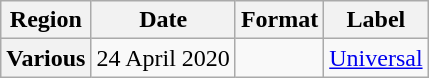<table class="wikitable plainrowheaders">
<tr>
<th>Region</th>
<th>Date</th>
<th>Format</th>
<th>Label</th>
</tr>
<tr>
<th scope="row">Various</th>
<td>24 April 2020</td>
<td></td>
<td><a href='#'>Universal</a></td>
</tr>
</table>
